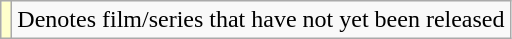<table class="wikitable">
<tr>
<td style="background:#ffc;"></td>
<td>Denotes film/series that have not yet been released</td>
</tr>
</table>
